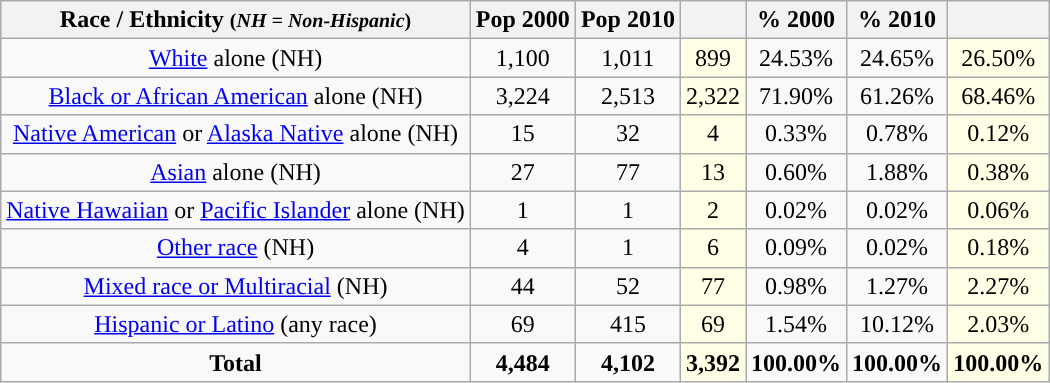<table class="wikitable" style="text-align:center;">
<tr>
<th>Race / Ethnicity <small>(<em>NH = Non-Hispanic</em>)</small></th>
<th>Pop 2000</th>
<th>Pop 2010</th>
<th></th>
<th>% 2000</th>
<th>% 2010</th>
<th></th>
</tr>
<tr>
<td><a href='#'>White</a> alone (NH)</td>
<td>1,100</td>
<td>1,011</td>
<td style='background: #ffffe6;'>899</td>
<td>24.53%</td>
<td>24.65%</td>
<td style='background: #ffffe6;'>26.50%</td>
</tr>
<tr>
<td><a href='#'>Black or African American</a> alone (NH)</td>
<td>3,224</td>
<td>2,513</td>
<td style='background: #ffffe6;'>2,322</td>
<td>71.90%</td>
<td>61.26%</td>
<td style='background: #ffffe6;'>68.46%</td>
</tr>
<tr>
<td><a href='#'>Native American</a> or <a href='#'>Alaska Native</a> alone (NH)</td>
<td>15</td>
<td>32</td>
<td style='background: #ffffe6;'>4</td>
<td>0.33%</td>
<td>0.78%</td>
<td style='background: #ffffe6;'>0.12%</td>
</tr>
<tr>
<td><a href='#'>Asian</a> alone (NH)</td>
<td>27</td>
<td>77</td>
<td style='background: #ffffe6;'>13</td>
<td>0.60%</td>
<td>1.88%</td>
<td style='background: #ffffe6;'>0.38%</td>
</tr>
<tr>
<td><a href='#'>Native Hawaiian</a> or <a href='#'>Pacific Islander</a> alone (NH)</td>
<td>1</td>
<td>1</td>
<td style='background: #ffffe6;'>2</td>
<td>0.02%</td>
<td>0.02%</td>
<td style='background: #ffffe6;'>0.06%</td>
</tr>
<tr>
<td><a href='#'>Other race</a> (NH)</td>
<td>4</td>
<td>1</td>
<td style='background: #ffffe6;'>6</td>
<td>0.09%</td>
<td>0.02%</td>
<td style='background: #ffffe6;'>0.18%</td>
</tr>
<tr>
<td><a href='#'>Mixed race or Multiracial</a> (NH)</td>
<td>44</td>
<td>52</td>
<td style='background: #ffffe6;'>77</td>
<td>0.98%</td>
<td>1.27%</td>
<td style='background: #ffffe6;'>2.27%</td>
</tr>
<tr>
<td><a href='#'>Hispanic or Latino</a> (any race)</td>
<td>69</td>
<td>415</td>
<td style='background: #ffffe6;'>69</td>
<td>1.54%</td>
<td>10.12%</td>
<td style='background: #ffffe6;'>2.03%</td>
</tr>
<tr>
<td><strong>Total</strong></td>
<td><strong>4,484</strong></td>
<td><strong>4,102</strong></td>
<td style='background: #ffffe6;'><strong>3,392</strong></td>
<td><strong>100.00%</strong></td>
<td><strong>100.00%</strong></td>
<td style='background: #ffffe6;'><strong>100.00%</strong></td>
</tr>
</table>
